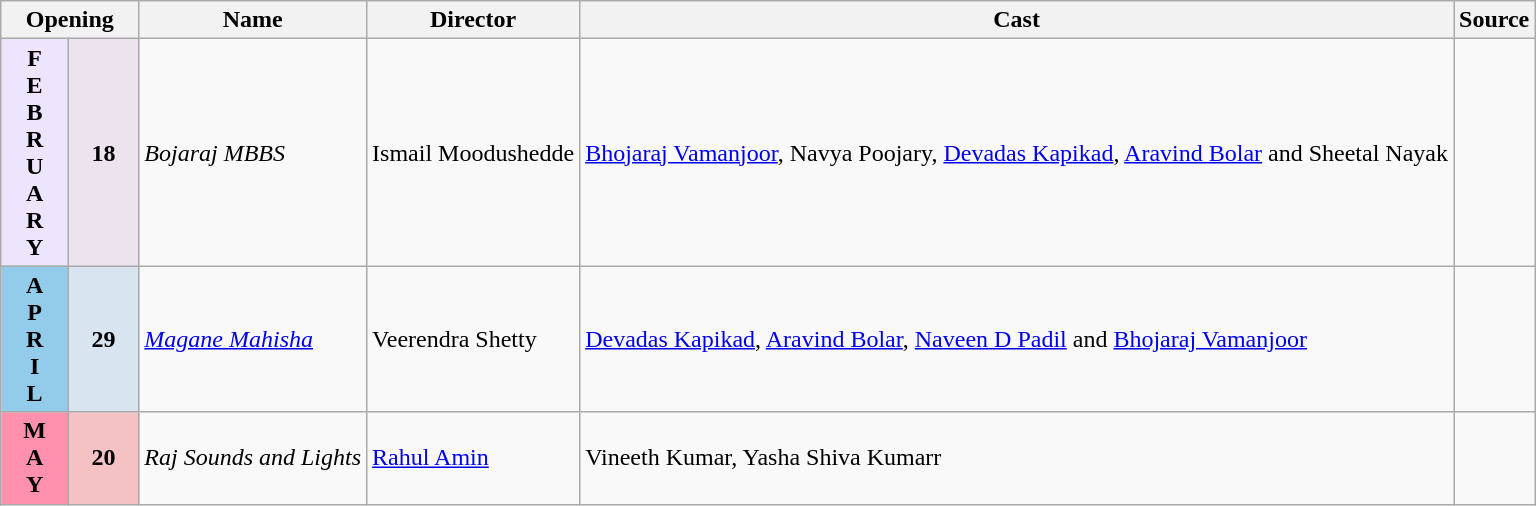<table class="wikitable sortable">
<tr>
<th colspan="2"  style="width:9%;">Opening</th>
<th>Name</th>
<th>Director</th>
<th>Cast</th>
<th>Source</th>
</tr>
<tr February!>
<td rowspan="1" style="text-align:center;background:#ede4fe;"><strong>F<br>E<br>B<br>R<br>U<br>A<br>R<br>Y</strong></td>
<td rowspan="1" style="text-align:center; background:#ede3ef;"><strong>18</strong></td>
<td><em>Bojaraj MBBS</em></td>
<td>Ismail Moodushedde</td>
<td><a href='#'>Bhojaraj Vamanjoor</a>, Navya Poojary, <a href='#'>Devadas Kapikad</a>, <a href='#'>Aravind Bolar</a> and Sheetal Nayak</td>
<td></td>
</tr>
<tr>
<td rowspan="1" style="text-align:center; background:#93CCEA; textcolor:#000;"><strong>A<br>P<br>R<br>I<br>L</strong></td>
<td rowspan="1" style="text-align:center;background:#d9e4f1;"><strong>29</strong></td>
<td><em><a href='#'>Magane Mahisha</a></em></td>
<td>Veerendra Shetty</td>
<td><a href='#'>Devadas Kapikad</a>, <a href='#'>Aravind Bolar</a>, <a href='#'>Naveen D Padil</a> and <a href='#'>Bhojaraj Vamanjoor</a></td>
<td></td>
</tr>
<tr>
<td rowspan="1" style="text-align:center; background:#ff91af; textcolor:#000;"><strong>M<br>A<br>Y</strong></td>
<td rowspan="1" style="text-align:center;background:#f4c2c2;"><strong>20</strong></td>
<td><em>Raj Sounds and Lights</em></td>
<td><a href='#'>Rahul Amin</a></td>
<td>Vineeth Kumar, Yasha Shiva Kumarr</td>
<td></td>
</tr>
</table>
